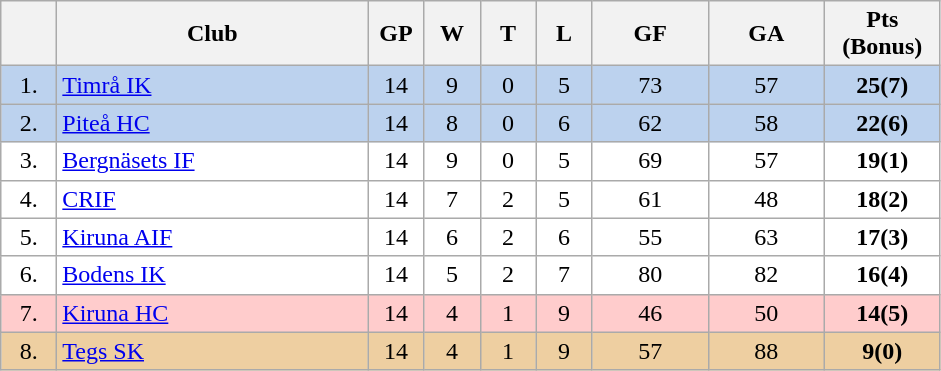<table class="wikitable">
<tr>
<th width="30"></th>
<th width="200">Club</th>
<th width="30">GP</th>
<th width="30">W</th>
<th width="30">T</th>
<th width="30">L</th>
<th width="70">GF</th>
<th width="70">GA</th>
<th width="70">Pts (Bonus)</th>
</tr>
<tr bgcolor="#BCD2EE" align="center">
<td>1.</td>
<td align="left"><a href='#'>Timrå IK</a></td>
<td>14</td>
<td>9</td>
<td>0</td>
<td>5</td>
<td>73</td>
<td>57</td>
<td><strong>25(7)</strong></td>
</tr>
<tr bgcolor="#BCD2EE" align="center">
<td>2.</td>
<td align="left"><a href='#'>Piteå HC</a></td>
<td>14</td>
<td>8</td>
<td>0</td>
<td>6</td>
<td>62</td>
<td>58</td>
<td><strong>22(6)</strong></td>
</tr>
<tr bgcolor="#FFFFFF" align="center">
<td>3.</td>
<td align="left"><a href='#'>Bergnäsets IF</a></td>
<td>14</td>
<td>9</td>
<td>0</td>
<td>5</td>
<td>69</td>
<td>57</td>
<td><strong>19(1)</strong></td>
</tr>
<tr bgcolor="#FFFFFF" align="center">
<td>4.</td>
<td align="left"><a href='#'>CRIF</a></td>
<td>14</td>
<td>7</td>
<td>2</td>
<td>5</td>
<td>61</td>
<td>48</td>
<td><strong>18(2)</strong></td>
</tr>
<tr bgcolor="#FFFFFF" align="center">
<td>5.</td>
<td align="left"><a href='#'>Kiruna AIF</a></td>
<td>14</td>
<td>6</td>
<td>2</td>
<td>6</td>
<td>55</td>
<td>63</td>
<td><strong>17(3)</strong></td>
</tr>
<tr bgcolor="#FFFFFF" align="center">
<td>6.</td>
<td align="left"><a href='#'>Bodens IK</a></td>
<td>14</td>
<td>5</td>
<td>2</td>
<td>7</td>
<td>80</td>
<td>82</td>
<td><strong>16(4)</strong></td>
</tr>
<tr bgcolor="#FFCCCC" align="center">
<td>7.</td>
<td align="left"><a href='#'>Kiruna HC</a></td>
<td>14</td>
<td>4</td>
<td>1</td>
<td>9</td>
<td>46</td>
<td>50</td>
<td><strong>14(5)</strong></td>
</tr>
<tr bgcolor="#EECFA1" align="center">
<td>8.</td>
<td align="left"><a href='#'>Tegs SK</a></td>
<td>14</td>
<td>4</td>
<td>1</td>
<td>9</td>
<td>57</td>
<td>88</td>
<td><strong>9(0)</strong></td>
</tr>
</table>
